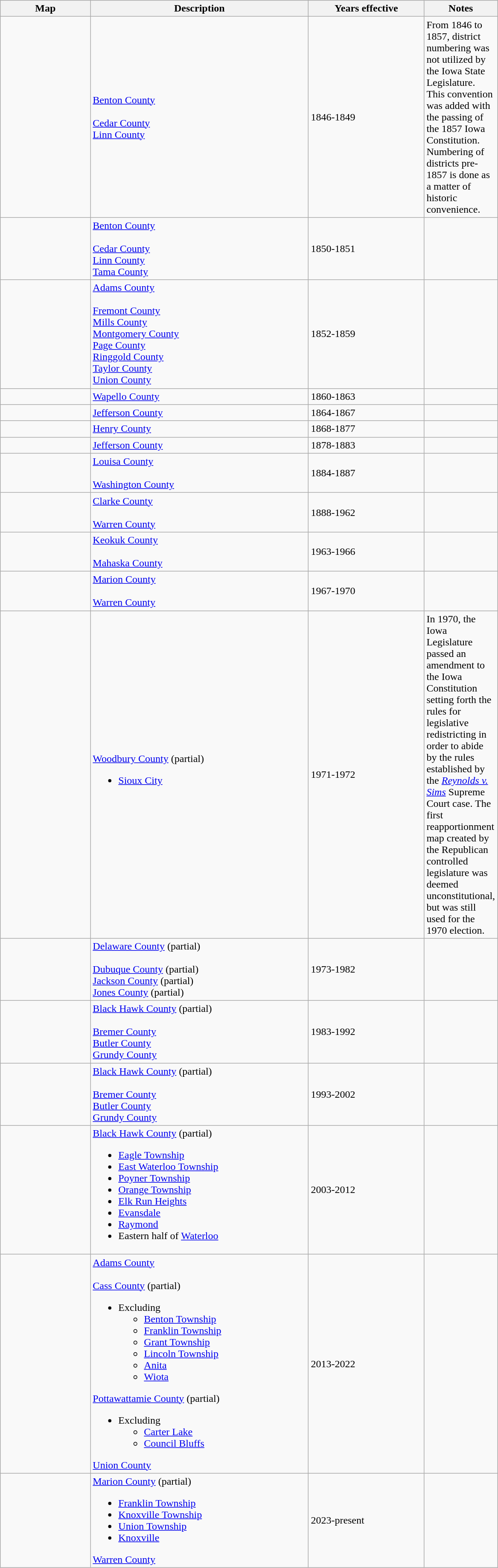<table class="wikitable sortable">
<tr>
<th style="width:100pt;">Map</th>
<th style="width:250pt;">Description</th>
<th style="width:130pt;">Years effective</th>
<th style="width:15pt;">Notes</th>
</tr>
<tr>
<td></td>
<td><a href='#'>Benton County</a><br><br><a href='#'>Cedar County</a><br>
<a href='#'>Linn County</a></td>
<td>1846-1849</td>
<td>From 1846 to 1857, district numbering was not utilized by the Iowa State Legislature. This convention was added with the passing of the 1857 Iowa Constitution. Numbering of districts pre-1857 is done as a matter of historic convenience.</td>
</tr>
<tr>
<td></td>
<td><a href='#'>Benton County</a><br><br><a href='#'>Cedar County</a><br>
<a href='#'>Linn County</a><br>
<a href='#'>Tama County</a></td>
<td>1850-1851</td>
<td></td>
</tr>
<tr>
<td></td>
<td><a href='#'>Adams County</a><br><br><a href='#'>Fremont County</a><br>
<a href='#'>Mills County</a><br>
<a href='#'>Montgomery County</a><br>
<a href='#'>Page County</a><br>
<a href='#'>Ringgold County</a><br>
<a href='#'>Taylor County</a><br>
<a href='#'>Union County</a></td>
<td>1852-1859</td>
<td></td>
</tr>
<tr>
<td></td>
<td><a href='#'>Wapello County</a></td>
<td>1860-1863</td>
<td></td>
</tr>
<tr>
<td></td>
<td><a href='#'>Jefferson County</a></td>
<td>1864-1867</td>
<td></td>
</tr>
<tr>
<td></td>
<td><a href='#'>Henry County</a></td>
<td>1868-1877</td>
<td></td>
</tr>
<tr>
<td></td>
<td><a href='#'>Jefferson County</a></td>
<td>1878-1883</td>
<td></td>
</tr>
<tr>
<td></td>
<td><a href='#'>Louisa County</a><br><br><a href='#'>Washington County</a></td>
<td>1884-1887</td>
<td></td>
</tr>
<tr>
<td></td>
<td><a href='#'>Clarke County</a><br><br><a href='#'>Warren County</a></td>
<td>1888-1962</td>
<td></td>
</tr>
<tr>
<td></td>
<td><a href='#'>Keokuk County</a><br><br><a href='#'>Mahaska County</a></td>
<td>1963-1966</td>
<td></td>
</tr>
<tr>
<td></td>
<td><a href='#'>Marion County</a><br><br><a href='#'>Warren County</a></td>
<td>1967-1970</td>
<td></td>
</tr>
<tr>
<td></td>
<td><a href='#'>Woodbury County</a> (partial)<br><ul><li><a href='#'>Sioux City</a></li></ul></td>
<td>1971-1972</td>
<td>In 1970, the Iowa Legislature passed an amendment to the Iowa Constitution setting forth the rules for legislative redistricting in order to abide by the rules established by the <em><a href='#'>Reynolds v. Sims</a></em> Supreme Court case. The first reapportionment map created by the Republican controlled legislature was deemed unconstitutional, but was still used for the 1970 election.</td>
</tr>
<tr>
<td></td>
<td><a href='#'>Delaware County</a> (partial)<br><br><a href='#'>Dubuque County</a> (partial)<br>
<a href='#'>Jackson County</a> (partial)<br>
<a href='#'>Jones County</a> (partial)</td>
<td>1973-1982</td>
<td></td>
</tr>
<tr>
<td></td>
<td><a href='#'>Black Hawk County</a> (partial)<br><br><a href='#'>Bremer County</a><br>
<a href='#'>Butler County</a><br>
<a href='#'>Grundy County</a></td>
<td>1983-1992</td>
<td></td>
</tr>
<tr>
<td></td>
<td><a href='#'>Black Hawk County</a> (partial)<br><br><a href='#'>Bremer County</a><br>
<a href='#'>Butler County</a><br>
<a href='#'>Grundy County</a></td>
<td>1993-2002</td>
<td></td>
</tr>
<tr>
<td></td>
<td><a href='#'>Black Hawk County</a> (partial)<br><ul><li><a href='#'>Eagle Township</a></li><li><a href='#'>East Waterloo Township</a></li><li><a href='#'>Poyner Township</a></li><li><a href='#'>Orange Township</a></li><li><a href='#'>Elk Run Heights</a></li><li><a href='#'>Evansdale</a></li><li><a href='#'>Raymond</a></li><li>Eastern half of <a href='#'>Waterloo</a></li></ul></td>
<td>2003-2012</td>
<td></td>
</tr>
<tr>
<td></td>
<td><a href='#'>Adams County</a><br><br><a href='#'>Cass County</a> (partial)<ul><li>Excluding<ul><li><a href='#'>Benton Township</a></li><li><a href='#'>Franklin Township</a></li><li><a href='#'>Grant Township</a></li><li><a href='#'>Lincoln Township</a></li><li><a href='#'>Anita</a></li><li><a href='#'>Wiota</a></li></ul></li></ul><a href='#'>Pottawattamie County</a> (partial)<ul><li>Excluding<ul><li><a href='#'>Carter Lake</a></li><li><a href='#'>Council Bluffs</a></li></ul></li></ul><a href='#'>Union County</a></td>
<td>2013-2022</td>
<td></td>
</tr>
<tr>
<td></td>
<td><a href='#'>Marion County</a> (partial)<br><ul><li><a href='#'>Franklin Township</a></li><li><a href='#'>Knoxville Township</a></li><li><a href='#'>Union Township</a></li><li><a href='#'>Knoxville</a></li></ul><a href='#'>Warren County</a></td>
<td>2023-present</td>
<td></td>
</tr>
</table>
